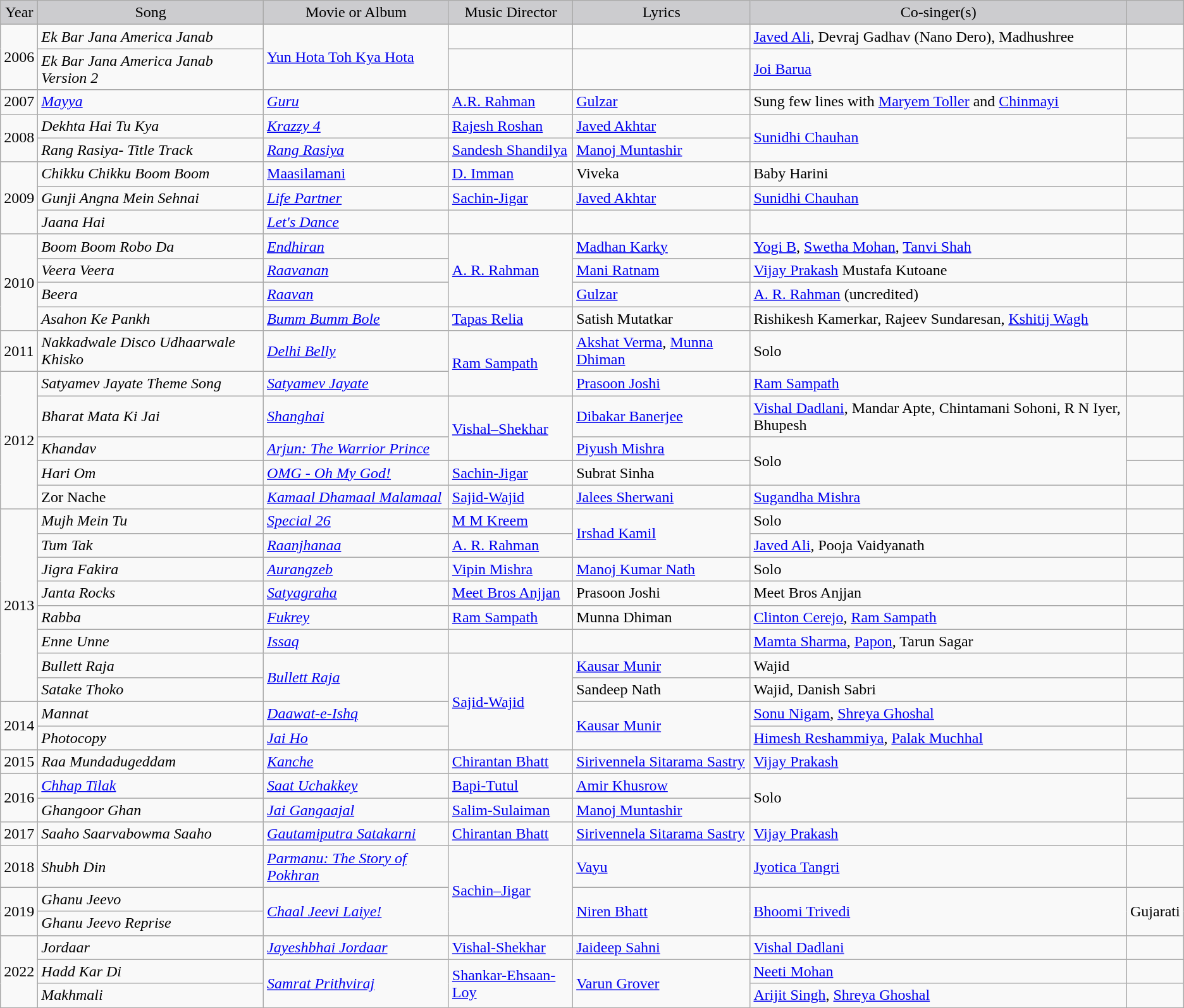<table class="wikitable">
<tr style="background:#cccccf; text-align:center;">
<td>Year</td>
<td>Song</td>
<td>Movie or Album</td>
<td>Music Director</td>
<td>Lyrics</td>
<td>Co-singer(s)</td>
<td></td>
</tr>
<tr>
<td rowspan=2>2006</td>
<td><em>Ek Bar Jana America Janab</em></td>
<td rowspan=2><a href='#'>Yun Hota Toh Kya Hota</a></td>
<td></td>
<td></td>
<td><a href='#'>Javed Ali</a>, Devraj Gadhav (Nano Dero), Madhushree</td>
<td></td>
</tr>
<tr>
<td><em>Ek Bar Jana America Janab Version 2</em></td>
<td></td>
<td></td>
<td><a href='#'>Joi Barua</a></td>
<td></td>
</tr>
<tr>
<td>2007</td>
<td><em><a href='#'>Mayya</a></em></td>
<td><em><a href='#'>Guru</a></em></td>
<td><a href='#'>A.R. Rahman</a></td>
<td><a href='#'>Gulzar</a></td>
<td>Sung few lines with <a href='#'>Maryem Toller</a> and <a href='#'>Chinmayi</a></td>
<td></td>
</tr>
<tr>
<td rowspan=2>2008</td>
<td><em>Dekhta Hai Tu Kya</em></td>
<td><em><a href='#'>Krazzy 4</a></em></td>
<td><a href='#'>Rajesh Roshan</a></td>
<td><a href='#'>Javed Akhtar</a></td>
<td rowspan=2><a href='#'>Sunidhi Chauhan</a></td>
<td></td>
</tr>
<tr>
<td><em>Rang Rasiya- Title Track</em></td>
<td><em><a href='#'>Rang Rasiya</a></em></td>
<td><a href='#'>Sandesh Shandilya</a></td>
<td><a href='#'>Manoj Muntashir</a></td>
<td></td>
</tr>
<tr>
<td rowspan=3>2009</td>
<td><em>Chikku Chikku Boom Boom</em></td>
<td><a href='#'>Maasilamani</a></td>
<td><a href='#'>D. Imman</a></td>
<td>Viveka</td>
<td>Baby Harini</td>
<td></td>
</tr>
<tr>
<td><em>Gunji Angna Mein Sehnai</em></td>
<td><em><a href='#'>Life Partner</a></em></td>
<td><a href='#'>Sachin-Jigar</a></td>
<td><a href='#'>Javed Akhtar</a></td>
<td><a href='#'>Sunidhi Chauhan</a></td>
<td></td>
</tr>
<tr>
<td><em>Jaana Hai</em></td>
<td><em><a href='#'>Let's Dance</a></em></td>
<td></td>
<td></td>
<td></td>
</tr>
<tr>
<td rowspan="4">2010</td>
<td><em>Boom Boom Robo Da</em></td>
<td><em><a href='#'>Endhiran</a></em></td>
<td rowspan="3"><a href='#'>A.&nbsp;R. Rahman</a></td>
<td><a href='#'>Madhan Karky</a></td>
<td><a href='#'>Yogi B</a>, <a href='#'>Swetha Mohan</a>, <a href='#'>Tanvi Shah</a></td>
<td></td>
</tr>
<tr>
<td><em>Veera Veera</em></td>
<td><em><a href='#'>Raavanan</a></em></td>
<td><a href='#'>Mani Ratnam</a></td>
<td><a href='#'>Vijay Prakash</a> Mustafa Kutoane</td>
<td></td>
</tr>
<tr>
<td><em>Beera</em></td>
<td><em><a href='#'>Raavan</a></em></td>
<td><a href='#'>Gulzar</a></td>
<td><a href='#'>A.&nbsp;R. Rahman</a> (uncredited)</td>
<td></td>
</tr>
<tr>
<td><em>Asahon Ke Pankh</em></td>
<td><em><a href='#'>Bumm Bumm Bole</a></em></td>
<td><a href='#'>Tapas Relia</a></td>
<td>Satish Mutatkar</td>
<td>Rishikesh Kamerkar, Rajeev Sundaresan, <a href='#'>Kshitij Wagh</a></td>
<td></td>
</tr>
<tr>
<td>2011</td>
<td><em>Nakkadwale Disco Udhaarwale Khisko</em></td>
<td><em><a href='#'>Delhi Belly</a></em></td>
<td rowspan=2><a href='#'>Ram Sampath</a></td>
<td><a href='#'>Akshat Verma</a>, <a href='#'>Munna Dhiman</a></td>
<td>Solo</td>
<td></td>
</tr>
<tr>
<td rowspan="5">2012</td>
<td><em>Satyamev Jayate Theme Song</em></td>
<td><em><a href='#'>Satyamev Jayate</a></em></td>
<td><a href='#'>Prasoon Joshi</a></td>
<td><a href='#'>Ram Sampath</a></td>
<td></td>
</tr>
<tr>
<td><em>Bharat Mata Ki Jai</em></td>
<td><em><a href='#'>Shanghai</a></em></td>
<td rowspan="2"><a href='#'>Vishal–Shekhar</a></td>
<td><a href='#'>Dibakar Banerjee</a></td>
<td><a href='#'>Vishal Dadlani</a>, Mandar Apte, Chintamani Sohoni, R N Iyer, Bhupesh</td>
<td></td>
</tr>
<tr>
<td><em>Khandav</em></td>
<td><em><a href='#'>Arjun: The Warrior Prince</a></em></td>
<td><a href='#'>Piyush Mishra</a></td>
<td rowspan=2>Solo</td>
<td></td>
</tr>
<tr>
<td><em>Hari Om</em></td>
<td><em><a href='#'>OMG - Oh My God!</a></em></td>
<td><a href='#'>Sachin-Jigar</a></td>
<td>Subrat Sinha</td>
<td></td>
</tr>
<tr>
<td>Zor Nache</td>
<td><em><a href='#'>Kamaal Dhamaal Malamaal</a></em></td>
<td><a href='#'>Sajid-Wajid</a></td>
<td><a href='#'>Jalees Sherwani</a></td>
<td><a href='#'>Sugandha Mishra</a></td>
<td></td>
</tr>
<tr>
<td rowspan="8">2013</td>
<td><em>Mujh Mein Tu</em></td>
<td><em><a href='#'>Special 26</a></em></td>
<td><a href='#'>M M Kreem</a></td>
<td rowspan=2><a href='#'>Irshad Kamil</a></td>
<td>Solo</td>
<td></td>
</tr>
<tr>
<td><em>Tum Tak</em></td>
<td><em><a href='#'>Raanjhanaa</a></em></td>
<td><a href='#'>A.&nbsp;R. Rahman</a></td>
<td><a href='#'>Javed Ali</a>, Pooja Vaidyanath</td>
<td></td>
</tr>
<tr>
<td><em>Jigra Fakira</em></td>
<td><em><a href='#'>Aurangzeb</a></em></td>
<td><a href='#'>Vipin Mishra</a></td>
<td><a href='#'>Manoj Kumar Nath</a></td>
<td>Solo</td>
<td></td>
</tr>
<tr>
<td><em>Janta Rocks</em></td>
<td><em><a href='#'>Satyagraha</a></em></td>
<td><a href='#'>Meet Bros Anjjan</a></td>
<td>Prasoon Joshi</td>
<td>Meet Bros Anjjan</td>
<td></td>
</tr>
<tr>
<td><em>Rabba</em></td>
<td><em><a href='#'>Fukrey</a></em></td>
<td><a href='#'>Ram Sampath</a></td>
<td>Munna Dhiman</td>
<td><a href='#'>Clinton Cerejo</a>, <a href='#'>Ram Sampath</a></td>
<td></td>
</tr>
<tr>
<td><em>Enne Unne</em></td>
<td><em><a href='#'>Issaq</a></em></td>
<td></td>
<td></td>
<td><a href='#'>Mamta Sharma</a>, <a href='#'>Papon</a>, Tarun Sagar</td>
<td></td>
</tr>
<tr>
<td><em>Bullett Raja</em></td>
<td rowspan=2><em><a href='#'>Bullett Raja</a></em></td>
<td rowspan=4><a href='#'>Sajid-Wajid</a></td>
<td><a href='#'>Kausar Munir</a></td>
<td>Wajid</td>
<td></td>
</tr>
<tr>
<td><em>Satake Thoko</em></td>
<td>Sandeep Nath</td>
<td>Wajid, Danish Sabri</td>
<td></td>
</tr>
<tr>
<td rowspan=2>2014</td>
<td><em>Mannat</em></td>
<td><em><a href='#'>Daawat-e-Ishq</a></em></td>
<td rowspan=2><a href='#'>Kausar Munir</a></td>
<td><a href='#'>Sonu Nigam</a>, <a href='#'>Shreya Ghoshal</a></td>
<td></td>
</tr>
<tr>
<td><em>Photocopy</em></td>
<td><em><a href='#'>Jai Ho</a></em></td>
<td><a href='#'>Himesh Reshammiya</a>, <a href='#'>Palak Muchhal</a></td>
<td></td>
</tr>
<tr>
<td>2015</td>
<td><em>Raa Mundadugeddam</em></td>
<td><em><a href='#'>Kanche</a></em></td>
<td><a href='#'>Chirantan Bhatt</a></td>
<td><a href='#'>Sirivennela Sitarama Sastry</a></td>
<td><a href='#'>Vijay Prakash</a></td>
<td></td>
</tr>
<tr>
<td rowspan=2>2016</td>
<td><em><a href='#'>Chhap Tilak</a></em></td>
<td><em><a href='#'>Saat Uchakkey</a></em></td>
<td><a href='#'>Bapi-Tutul</a></td>
<td><a href='#'>Amir Khusrow</a></td>
<td rowspan=2>Solo</td>
<td></td>
</tr>
<tr>
<td><em>Ghangoor Ghan</em></td>
<td><em><a href='#'>Jai Gangaajal</a></em></td>
<td><a href='#'>Salim-Sulaiman</a></td>
<td><a href='#'>Manoj Muntashir</a></td>
<td></td>
</tr>
<tr>
<td>2017</td>
<td><em>Saaho Saarvabowma Saaho</em></td>
<td><em><a href='#'>Gautamiputra Satakarni</a></em></td>
<td><a href='#'>Chirantan Bhatt</a></td>
<td><a href='#'>Sirivennela Sitarama Sastry</a></td>
<td><a href='#'>Vijay Prakash</a></td>
<td></td>
</tr>
<tr>
<td>2018</td>
<td><em>Shubh Din</em></td>
<td><em><a href='#'>Parmanu: The Story of Pokhran</a></em></td>
<td rowspan=3><a href='#'>Sachin–Jigar</a></td>
<td><a href='#'>Vayu</a></td>
<td><a href='#'>Jyotica Tangri</a></td>
<td></td>
</tr>
<tr>
<td rowspan="2">2019</td>
<td><em>Ghanu Jeevo</em></td>
<td rowspan="2"><em><a href='#'>Chaal Jeevi Laiye!</a></em></td>
<td rowspan="2"><a href='#'>Niren Bhatt</a></td>
<td rowspan="2"><a href='#'>Bhoomi Trivedi</a></td>
<td rowspan="2">Gujarati</td>
</tr>
<tr>
<td><em>Ghanu Jeevo Reprise</em></td>
</tr>
<tr>
<td rowspan=3>2022</td>
<td><em>Jordaar</em></td>
<td><em><a href='#'>Jayeshbhai Jordaar</a></em></td>
<td><a href='#'>Vishal-Shekhar</a></td>
<td><a href='#'>Jaideep Sahni</a></td>
<td><a href='#'>Vishal Dadlani</a></td>
<td></td>
</tr>
<tr>
<td><em>Hadd Kar Di</em></td>
<td rowspan=2><em><a href='#'>Samrat Prithviraj</a></em></td>
<td rowspan=2><a href='#'>Shankar-Ehsaan-Loy</a></td>
<td rowspan=2><a href='#'>Varun Grover</a></td>
<td><a href='#'>Neeti Mohan</a></td>
<td></td>
</tr>
<tr>
<td><em>Makhmali</em></td>
<td><a href='#'>Arijit Singh</a>, <a href='#'>Shreya Ghoshal</a></td>
<td></td>
</tr>
</table>
